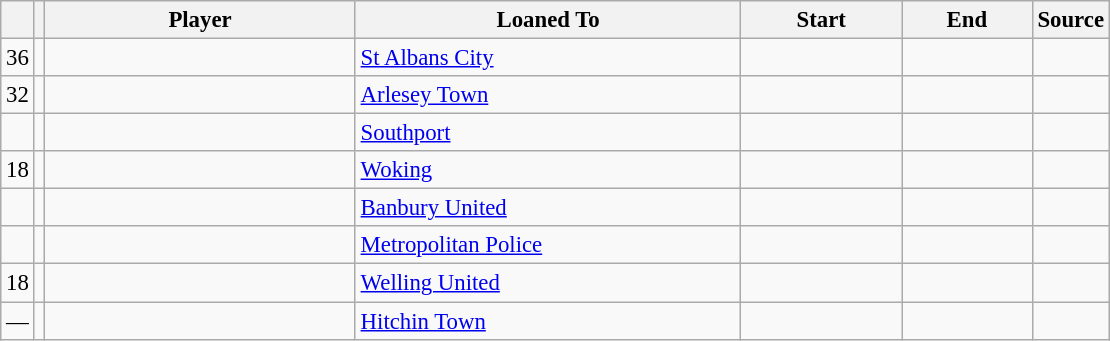<table class="wikitable plainrowheaders sortable" style="font-size:95%">
<tr>
<th></th>
<th></th>
<th scope="col" style="width:200px;">Player</th>
<th scope="col" style="width:250px;">Loaned To</th>
<th scope="col" style="width:100px;">Start</th>
<th scope="col" style="width:80px;">End</th>
<th>Source</th>
</tr>
<tr>
<td align=center>36</td>
<td align=center></td>
<td></td>
<td> <a href='#'>St Albans City</a></td>
<td align=center></td>
<td align=center></td>
<td></td>
</tr>
<tr>
<td align=center>32</td>
<td align=center></td>
<td></td>
<td> <a href='#'>Arlesey Town</a></td>
<td align=center></td>
<td align=center></td>
<td></td>
</tr>
<tr>
<td align=center></td>
<td align=center></td>
<td></td>
<td> <a href='#'>Southport</a></td>
<td align=center></td>
<td align=center></td>
<td align=center></td>
</tr>
<tr>
<td align=center>18</td>
<td align=center></td>
<td></td>
<td> <a href='#'>Woking</a></td>
<td align=center></td>
<td align=center></td>
<td align=center></td>
</tr>
<tr>
<td align=center></td>
<td align=center></td>
<td></td>
<td> <a href='#'>Banbury United</a></td>
<td align=center></td>
<td align=center></td>
<td align=center></td>
</tr>
<tr>
<td align=center></td>
<td align=center></td>
<td></td>
<td> <a href='#'>Metropolitan Police</a></td>
<td align=center></td>
<td align=center></td>
<td align=center></td>
</tr>
<tr>
<td align=center>18</td>
<td align=center></td>
<td></td>
<td> <a href='#'>Welling United</a></td>
<td align=center></td>
<td align=center></td>
<td align=center></td>
</tr>
<tr>
<td align=center>—</td>
<td align=center></td>
<td></td>
<td> <a href='#'>Hitchin Town</a></td>
<td align=center></td>
<td align=center></td>
<td align=center></td>
</tr>
</table>
